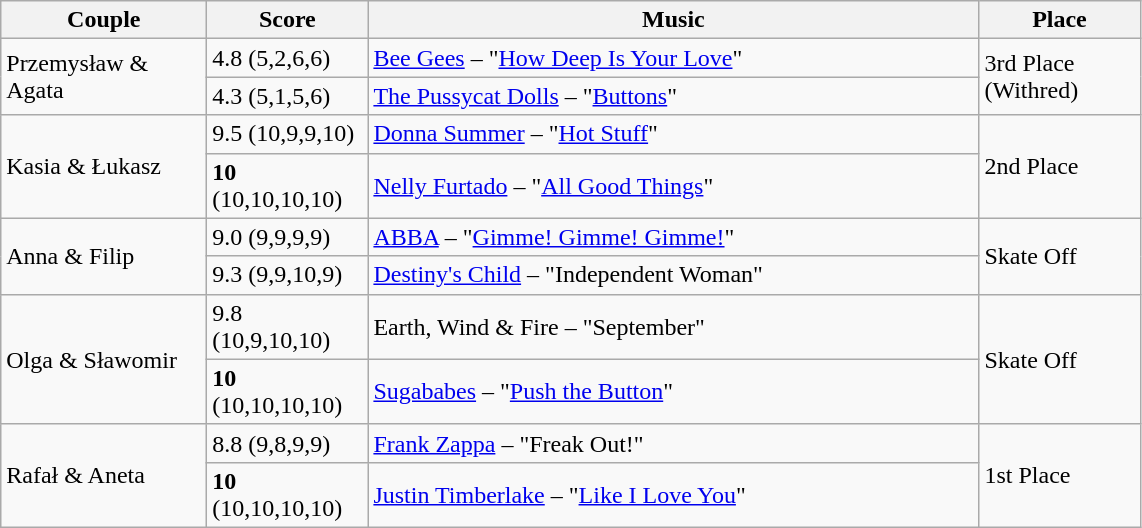<table class="wikitable">
<tr>
<th style="width:130px;">Couple</th>
<th style="width:100px;">Score</th>
<th style="width:400px;">Music</th>
<th style="width:100px;">Place</th>
</tr>
<tr>
<td rowspan="2">Przemysław & Agata</td>
<td>4.8 (5,2,6,6)</td>
<td><a href='#'>Bee Gees</a> – "<a href='#'>How Deep Is Your Love</a>"</td>
<td rowspan="2">3rd Place (Withred)</td>
</tr>
<tr>
<td>4.3 (5,1,5,6)</td>
<td><a href='#'>The Pussycat Dolls</a> – "<a href='#'>Buttons</a>"</td>
</tr>
<tr>
<td rowspan="2">Kasia & Łukasz</td>
<td>9.5 (10,9,9,10)</td>
<td><a href='#'>Donna Summer</a> – "<a href='#'>Hot Stuff</a>"</td>
<td rowspan="2">2nd Place</td>
</tr>
<tr>
<td><strong>10</strong> (10,10,10,10)</td>
<td><a href='#'>Nelly Furtado</a> – "<a href='#'>All Good Things</a>"</td>
</tr>
<tr>
<td rowspan="2">Anna & Filip</td>
<td>9.0 (9,9,9,9)</td>
<td><a href='#'>ABBA</a> – "<a href='#'>Gimme! Gimme! Gimme!</a>"</td>
<td rowspan="2">Skate Off</td>
</tr>
<tr>
<td>9.3 (9,9,10,9)</td>
<td><a href='#'>Destiny's Child</a> – "Independent Woman"</td>
</tr>
<tr>
<td rowspan="2">Olga & Sławomir</td>
<td>9.8 (10,9,10,10)</td>
<td>Earth, Wind & Fire – "September"</td>
<td rowspan="2">Skate Off</td>
</tr>
<tr>
<td><strong>10</strong> (10,10,10,10)</td>
<td><a href='#'>Sugababes</a> – "<a href='#'>Push the Button</a>"</td>
</tr>
<tr>
<td rowspan="2">Rafał & Aneta</td>
<td>8.8 (9,8,9,9)</td>
<td><a href='#'>Frank Zappa</a> – "Freak Out!"</td>
<td rowspan="2">1st Place</td>
</tr>
<tr>
<td><strong>10</strong> (10,10,10,10)</td>
<td><a href='#'>Justin Timberlake</a> – "<a href='#'>Like I Love You</a>"</td>
</tr>
</table>
